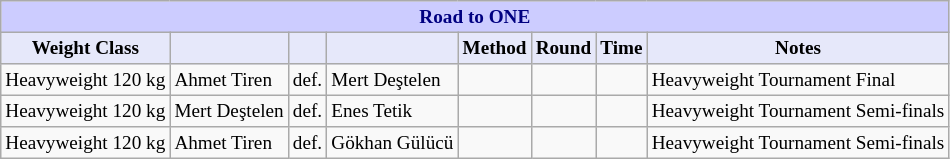<table class="wikitable" style="font-size: 80%;">
<tr>
<th colspan="8" style="background-color: #ccf; color: #000080; text-align: center;"><strong>Road to ONE</strong></th>
</tr>
<tr>
<th colspan="1" style="background-color: #E6E8FA; color: #000000; text-align: center;">Weight Class</th>
<th colspan="1" style="background-color: #E6E8FA; color: #000000; text-align: center;"></th>
<th colspan="1" style="background-color: #E6E8FA; color: #000000; text-align: center;"></th>
<th colspan="1" style="background-color: #E6E8FA; color: #000000; text-align: center;"></th>
<th colspan="1" style="background-color: #E6E8FA; color: #000000; text-align: center;">Method</th>
<th colspan="1" style="background-color: #E6E8FA; color: #000000; text-align: center;">Round</th>
<th colspan="1" style="background-color: #E6E8FA; color: #000000; text-align: center;">Time</th>
<th colspan="1" style="background-color: #E6E8FA; color: #000000; text-align: center;">Notes</th>
</tr>
<tr>
<td>Heavyweight 120 kg</td>
<td> Ahmet Tiren</td>
<td align=center>def.</td>
<td> Mert Deştelen</td>
<td></td>
<td align=center></td>
<td align=center></td>
<td>Heavyweight Tournament Final</td>
</tr>
<tr>
<td>Heavyweight 120 kg</td>
<td> Mert Deştelen</td>
<td align=center>def.</td>
<td> Enes Tetik</td>
<td></td>
<td align=center></td>
<td align=center></td>
<td>Heavyweight Tournament Semi-finals</td>
</tr>
<tr>
<td>Heavyweight 120 kg</td>
<td> Ahmet Tiren</td>
<td align=center>def.</td>
<td> Gökhan Gülücü</td>
<td></td>
<td align=center></td>
<td align=center></td>
<td>Heavyweight Tournament Semi-finals</td>
</tr>
</table>
